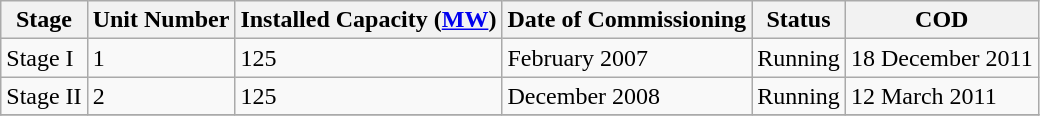<table class="sortable wikitable">
<tr>
<th>Stage</th>
<th>Unit Number</th>
<th>Installed Capacity (<a href='#'>MW</a>)</th>
<th>Date of Commissioning</th>
<th>Status</th>
<th>COD</th>
</tr>
<tr>
<td>Stage I</td>
<td>1</td>
<td>125</td>
<td>February 2007</td>
<td>Running</td>
<td>18 December 2011</td>
</tr>
<tr>
<td>Stage II</td>
<td>2</td>
<td>125</td>
<td>December 2008</td>
<td>Running</td>
<td>12 March 2011</td>
</tr>
<tr>
</tr>
</table>
